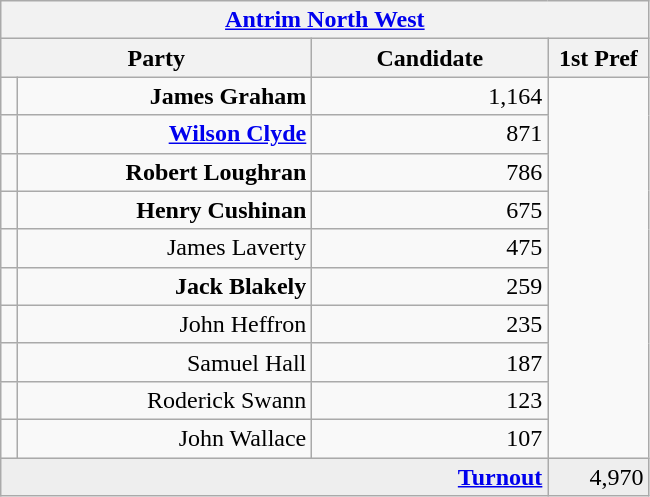<table class="wikitable">
<tr>
<th colspan="4" align="center"><a href='#'>Antrim North West</a></th>
</tr>
<tr>
<th colspan="2" align="center" width=200>Party</th>
<th width=150>Candidate</th>
<th width=60>1st Pref</th>
</tr>
<tr>
<td></td>
<td align="right"><strong>James Graham</strong></td>
<td align="right">1,164</td>
</tr>
<tr>
<td></td>
<td align="right"><strong><a href='#'>Wilson Clyde</a></strong></td>
<td align="right">871</td>
</tr>
<tr>
<td></td>
<td align="right"><strong>Robert Loughran</strong></td>
<td align="right">786</td>
</tr>
<tr>
<td></td>
<td align="right"><strong>Henry Cushinan</strong></td>
<td align="right">675</td>
</tr>
<tr>
<td></td>
<td align="right">James Laverty</td>
<td align="right">475</td>
</tr>
<tr>
<td></td>
<td align="right"><strong>Jack Blakely</strong></td>
<td align="right">259</td>
</tr>
<tr>
<td></td>
<td align="right">John Heffron</td>
<td align="right">235</td>
</tr>
<tr>
<td></td>
<td align="right">Samuel Hall</td>
<td align="right">187</td>
</tr>
<tr>
<td></td>
<td align="right">Roderick Swann</td>
<td align="right">123</td>
</tr>
<tr>
<td></td>
<td align="right">John Wallace</td>
<td align="right">107</td>
</tr>
<tr bgcolor="EEEEEE">
<td colspan=3 align="right"><strong><a href='#'>Turnout</a></strong></td>
<td align="right">4,970</td>
</tr>
</table>
